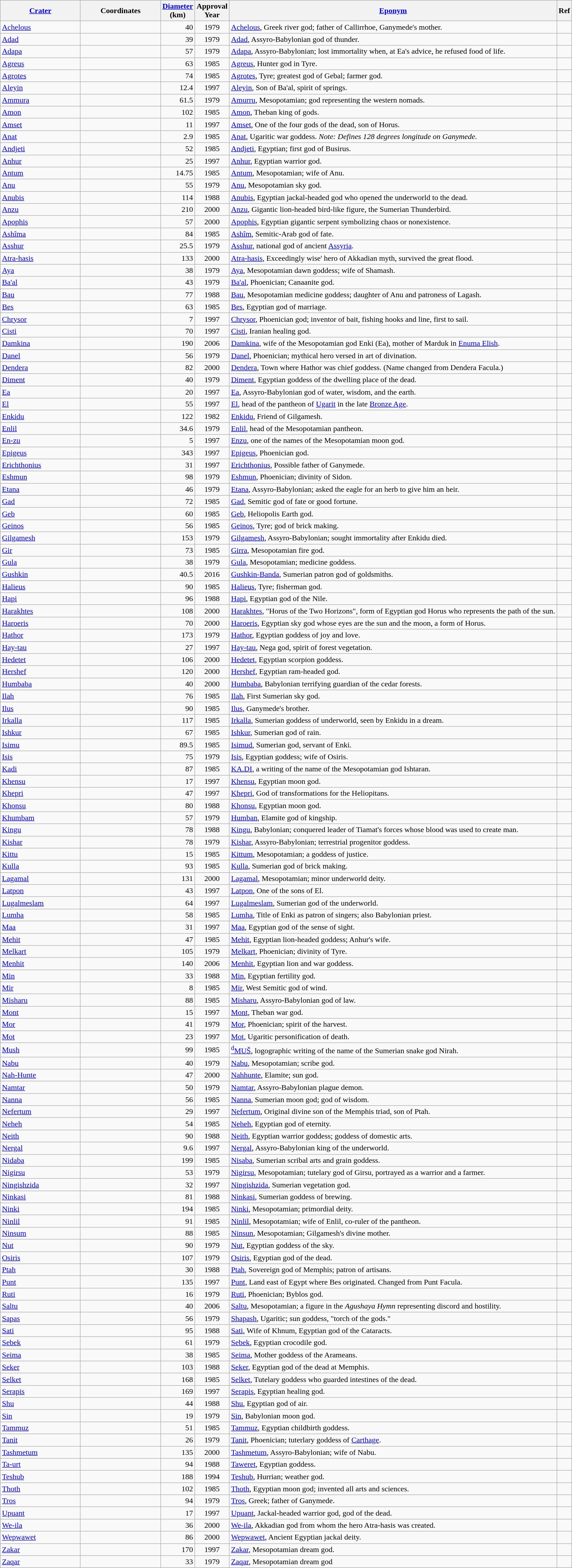<table class="wikitable sortable" style="min-width: 90%">
<tr>
<th style="width:10em"><a href='#'>Crater</a></th>
<th style="width:10em">Coordinates</th>
<th><a href='#'>Diameter</a><br>(km)</th>
<th>Approval<br>Year</th>
<th class="unsortable"><a href='#'>Eponym</a></th>
<th class="unsortable">Ref</th>
</tr>
<tr id="Achelous">
<td><a href='#'>Achelous</a></td>
<td></td>
<td align=right>40</td>
<td align=center>1979</td>
<td><a href='#'>Achelous</a>, Greek river god; father of Callirrhoe, Ganymede's mother.</td>
<td></td>
</tr>
<tr id="Adad">
<td><a href='#'>Adad</a></td>
<td></td>
<td align=right>39</td>
<td align=center>1979</td>
<td><a href='#'>Adad</a>, Assyro-Babylonian god of thunder.</td>
<td></td>
</tr>
<tr id="Adapa">
<td><a href='#'>Adapa</a></td>
<td></td>
<td align=right>57</td>
<td align=center>1979</td>
<td><a href='#'>Adapa</a>, Assyro-Babylonian; lost immortality when, at Ea's advice, he refused food of life.</td>
<td></td>
</tr>
<tr id="Agreus">
<td><a href='#'>Agreus</a></td>
<td></td>
<td align=right>63</td>
<td align=center>1985</td>
<td><a href='#'>Agreus</a>, Hunter god in Tyre.</td>
<td></td>
</tr>
<tr id="Agrotes">
<td><a href='#'>Agrotes</a></td>
<td></td>
<td align=right>74</td>
<td align=center>1985</td>
<td><a href='#'>Agrotes</a>, Tyre; greatest god of Gebal; farmer god.</td>
<td></td>
</tr>
<tr id="Aleyin">
<td><a href='#'>Aleyin</a></td>
<td></td>
<td align=right>12.4</td>
<td align=center>1997</td>
<td><a href='#'>Aleyin</a>, Son of Ba'al, spirit of springs.</td>
<td></td>
</tr>
<tr id="Ammura">
<td><a href='#'>Ammura</a></td>
<td></td>
<td align=right>61.5</td>
<td align=center>1979</td>
<td><a href='#'>Amurru</a>, Mesopotamian; god representing the western nomads.</td>
<td></td>
</tr>
<tr id="Amon">
<td><a href='#'>Amon</a></td>
<td></td>
<td align=right>102</td>
<td align=center>1985</td>
<td><a href='#'>Amon</a>, Theban king of gods.</td>
<td></td>
</tr>
<tr id="Amset">
<td><a href='#'>Amset</a></td>
<td></td>
<td align=right>11</td>
<td align=center>1997</td>
<td><a href='#'>Amset</a>, One of the four gods of the dead, son of Horus.</td>
<td></td>
</tr>
<tr id="Anat">
<td><a href='#'>Anat</a></td>
<td></td>
<td align=right>2.9</td>
<td align=center>1985</td>
<td><a href='#'>Anat</a>, Ugaritic war goddess. <em>Note: Defines 128 degrees longitude on Ganymede.</em></td>
<td></td>
</tr>
<tr id="Andjeti">
<td><a href='#'>Andjeti</a></td>
<td></td>
<td align=right>52</td>
<td align=center>1985</td>
<td><a href='#'>Andjeti</a>, Egyptian; first god of Busirus.</td>
<td></td>
</tr>
<tr id="Anhur">
<td><a href='#'>Anhur</a></td>
<td></td>
<td align=right>25</td>
<td align=center>1997</td>
<td><a href='#'>Anhur</a>, Egyptian warrior god.</td>
<td></td>
</tr>
<tr id="Antum">
<td><a href='#'>Antum</a></td>
<td></td>
<td align=right>14.75</td>
<td align=center>1985</td>
<td><a href='#'>Antum</a>, Mesopotamian; wife of Anu.</td>
<td></td>
</tr>
<tr id="Anu">
<td><a href='#'>Anu</a></td>
<td></td>
<td align=right>55</td>
<td align=center>1979</td>
<td><a href='#'>Anu</a>, Mesopotamian sky god.</td>
<td></td>
</tr>
<tr id="Anubis">
<td><a href='#'>Anubis</a></td>
<td></td>
<td align=right>114</td>
<td align=center>1988</td>
<td><a href='#'>Anubis</a>, Egyptian jackal-headed god who opened the underworld to the dead.</td>
<td></td>
</tr>
<tr id="Anzu">
<td><a href='#'>Anzu</a></td>
<td></td>
<td align=right>210</td>
<td align=center>2000</td>
<td><a href='#'>Anzu</a>, Gigantic lion-headed bird-like figure, the Sumerian Thunderbird.</td>
<td></td>
</tr>
<tr id="Apophis">
<td><a href='#'>Apophis</a></td>
<td></td>
<td align=right>57</td>
<td align=center>2000</td>
<td><a href='#'>Apophis</a>, Egyptian gigantic serpent symbolizing chaos or nonexistence.</td>
<td></td>
</tr>
<tr id="Ashîma">
<td><a href='#'>Ashîma</a></td>
<td></td>
<td align=right>84</td>
<td align=center>1985</td>
<td><a href='#'>Ashîm</a>, Semitic-Arab god of fate.</td>
<td></td>
</tr>
<tr id="Asshur">
<td><a href='#'>Asshur</a></td>
<td></td>
<td align=right>25.5</td>
<td align=center>1979</td>
<td><a href='#'>Asshur</a>, national god of ancient <a href='#'>Assyria</a>.</td>
<td></td>
</tr>
<tr id="Atra-hasis">
<td><a href='#'>Atra-hasis</a></td>
<td></td>
<td align=right>133</td>
<td align=center>2000</td>
<td><a href='#'>Atra-hasis</a>, Exceedingly wise' hero of Akkadian myth, survived the great flood.</td>
<td></td>
</tr>
<tr id="Aya">
<td><a href='#'>Aya</a></td>
<td></td>
<td align=right>38</td>
<td align=center>1979</td>
<td><a href='#'>Aya</a>, Mesopotamian dawn goddess; wife of Shamash.</td>
<td></td>
</tr>
<tr id="Ba'al">
<td><a href='#'>Ba'al</a></td>
<td></td>
<td align=right>43</td>
<td align=center>1979</td>
<td><a href='#'>Ba'al</a>, Phoenician; Canaanite god.</td>
<td></td>
</tr>
<tr id="Bau">
<td><a href='#'>Bau</a></td>
<td></td>
<td align=right>77</td>
<td align=center>1988</td>
<td><a href='#'>Bau</a>, Mesopotamian medicine goddess; daughter of Anu and patroness of Lagash.</td>
<td></td>
</tr>
<tr id="Bes">
<td><a href='#'>Bes</a></td>
<td></td>
<td align=right>63</td>
<td align=center>1985</td>
<td><a href='#'>Bes</a>, Egyptian god of marriage.</td>
<td></td>
</tr>
<tr id="Chrysor">
<td><a href='#'>Chrysor</a></td>
<td></td>
<td align=right>7</td>
<td align=center>1997</td>
<td><a href='#'>Chrysor</a>, Phoenician god; inventor of bait, fishing hooks and line, first to sail.</td>
<td></td>
</tr>
<tr id="Cisti">
<td><a href='#'>Cisti</a></td>
<td></td>
<td align=right>70</td>
<td align=center>1997</td>
<td><a href='#'>Cisti</a>, Iranian healing god.</td>
<td></td>
</tr>
<tr id="Damkina">
<td><a href='#'>Damkina</a></td>
<td></td>
<td align=right>190</td>
<td align=center>2006</td>
<td><a href='#'>Damkina</a>, wife of the Mesopotamian god Enki (Ea), mother of Marduk in <a href='#'>Enuma Elish</a>.</td>
<td></td>
</tr>
<tr id="Danel">
<td><a href='#'>Danel</a></td>
<td></td>
<td align=right>56</td>
<td align=center>1979</td>
<td><a href='#'>Danel</a>, Phoenician; mythical hero versed in art of divination.</td>
<td></td>
</tr>
<tr id="Dendera">
<td><a href='#'>Dendera</a></td>
<td></td>
<td align=right>82</td>
<td align=center>2000</td>
<td><a href='#'>Dendera</a>, Town where Hathor was chief goddess. (Name changed from Dendera Facula.)</td>
<td></td>
</tr>
<tr id="Diment">
<td><a href='#'>Diment</a></td>
<td></td>
<td align=right>40</td>
<td align=center>1979</td>
<td><a href='#'>Diment</a>, Egyptian goddess of the dwelling place of the dead.</td>
<td></td>
</tr>
<tr id="Ea">
<td><a href='#'>Ea</a></td>
<td></td>
<td align=right>20</td>
<td align=center>1997</td>
<td><a href='#'>Ea</a>, Assyro-Babylonian god of water, wisdom, and the earth.</td>
<td></td>
</tr>
<tr id="El">
<td><a href='#'>El</a></td>
<td></td>
<td align=right>55</td>
<td align=center>1997</td>
<td><a href='#'>El</a>, head of the pantheon of <a href='#'>Ugarit</a> in the late <a href='#'>Bronze Age</a>.</td>
<td></td>
</tr>
<tr id="Enkidu">
<td><a href='#'>Enkidu</a></td>
<td></td>
<td align=right>122</td>
<td align=center>1982</td>
<td><a href='#'>Enkidu</a>, Friend of Gilgamesh.</td>
<td></td>
</tr>
<tr id="Enlil">
<td><a href='#'>Enlil</a></td>
<td></td>
<td align=right>34.6</td>
<td align=center>1979</td>
<td><a href='#'>Enlil</a>, head of the Mesopotamian pantheon.</td>
<td></td>
</tr>
<tr id="En-zu">
<td><a href='#'>En-zu</a></td>
<td></td>
<td align=right>5</td>
<td align=center>1997</td>
<td><a href='#'>Enzu</a>, one of the names of the Mesopotamian moon god.</td>
<td></td>
</tr>
<tr id="Epigeus">
<td><a href='#'>Epigeus</a></td>
<td></td>
<td align=right>343</td>
<td align=center>1997</td>
<td><a href='#'>Epigeus</a>, Phoenician god.</td>
<td></td>
</tr>
<tr id="Erichthonius">
<td><a href='#'>Erichthonius</a></td>
<td></td>
<td align=right>31</td>
<td align=center>1997</td>
<td><a href='#'>Erichthonius</a>, Possible father of Ganymede.</td>
<td></td>
</tr>
<tr id="Eshmun">
<td><a href='#'>Eshmun</a></td>
<td></td>
<td align=right>98</td>
<td align=center>1979</td>
<td><a href='#'>Eshmun</a>, Phoenician; divinity of Sidon.</td>
<td></td>
</tr>
<tr id="Etana">
<td><a href='#'>Etana</a></td>
<td></td>
<td align=right>46</td>
<td align=center>1979</td>
<td><a href='#'>Etana</a>, Assyro-Babylonian; asked the eagle for an herb to give him an heir.</td>
<td></td>
</tr>
<tr id="Gad">
<td><a href='#'>Gad</a></td>
<td></td>
<td align=right>72</td>
<td align=center>1985</td>
<td><a href='#'>Gad</a>, Semitic god of fate or good fortune.</td>
<td></td>
</tr>
<tr id="Geb">
<td><a href='#'>Geb</a></td>
<td></td>
<td align=right>60</td>
<td align=center>1985</td>
<td><a href='#'>Geb</a>, Heliopolis Earth god.</td>
<td></td>
</tr>
<tr id="Geinos">
<td><a href='#'>Geinos</a></td>
<td></td>
<td align=right>56</td>
<td align=center>1985</td>
<td><a href='#'>Geinos</a>, Tyre; god of brick making.</td>
<td></td>
</tr>
<tr id="Gilgamesh">
<td><a href='#'>Gilgamesh</a></td>
<td></td>
<td align=right>153</td>
<td align=center>1979</td>
<td><a href='#'>Gilgamesh</a>, Assyro-Babylonian; sought immortality after Enkidu died.</td>
<td></td>
</tr>
<tr id="Gir">
<td><a href='#'>Gir</a></td>
<td></td>
<td align=right>73</td>
<td align=center>1985</td>
<td><a href='#'>Girra</a>, Mesopotamian fire god.</td>
<td></td>
</tr>
<tr id="Gula">
<td><a href='#'>Gula</a></td>
<td></td>
<td align=right>38</td>
<td align=center>1979</td>
<td><a href='#'>Gula</a>, Mesopotamian; medicine goddess.</td>
<td></td>
</tr>
<tr id="Gushkin">
<td><a href='#'>Gushkin</a></td>
<td></td>
<td align=right>40.5</td>
<td align=center>2016</td>
<td><a href='#'>Gushkin-Banda</a>, Sumerian patron god of goldsmiths.</td>
<td></td>
</tr>
<tr id="Halieus">
<td><a href='#'>Halieus</a></td>
<td></td>
<td align=right>90</td>
<td align=center>1985</td>
<td><a href='#'>Halieus</a>, Tyre; fisherman god.</td>
<td></td>
</tr>
<tr id="Hapi">
<td><a href='#'>Hapi</a></td>
<td></td>
<td align=right>96</td>
<td align=center>1988</td>
<td><a href='#'>Hapi</a>, Egyptian god of the Nile.</td>
<td></td>
</tr>
<tr id="Harakhtes">
<td><a href='#'>Harakhtes</a></td>
<td></td>
<td align=right>108</td>
<td align=center>2000</td>
<td><a href='#'>Harakhtes</a>, "Horus of the Two Horizons", form of Egyptian god Horus who represents the path of the sun.</td>
<td></td>
</tr>
<tr id="Haroeris">
<td><a href='#'>Haroeris</a></td>
<td></td>
<td align=right>70</td>
<td align=center>2000</td>
<td><a href='#'>Haroeris</a>, Egyptian sky god whose eyes are the sun and the moon, a form of Horus.</td>
<td></td>
</tr>
<tr id="Hathor">
<td><a href='#'>Hathor</a></td>
<td></td>
<td align=right>173</td>
<td align=center>1979</td>
<td><a href='#'>Hathor</a>, Egyptian goddess of joy and love.</td>
<td></td>
</tr>
<tr id="Hay-tau">
<td><a href='#'>Hay-tau</a></td>
<td></td>
<td align=right>27</td>
<td align=center>1997</td>
<td><a href='#'>Hay-tau</a>, Nega god, spirit of forest vegetation.</td>
<td></td>
</tr>
<tr id="Hedetet">
<td><a href='#'>Hedetet</a></td>
<td></td>
<td align=right>106</td>
<td align=center>2000</td>
<td><a href='#'>Hedetet</a>, Egyptian scorpion goddess.</td>
<td></td>
</tr>
<tr id="Hershef">
<td><a href='#'>Hershef</a></td>
<td></td>
<td align=right>120</td>
<td align=center>2000</td>
<td><a href='#'>Hershef</a>, Egyptian ram-headed god.</td>
<td></td>
</tr>
<tr id="Humbaba">
<td><a href='#'>Humbaba</a></td>
<td></td>
<td align=right>40</td>
<td align=center>2000</td>
<td><a href='#'>Humbaba</a>, Babylonian terrifying guardian of the cedar forests.</td>
<td></td>
</tr>
<tr id="Ilah">
<td><a href='#'>Ilah</a></td>
<td></td>
<td align=right>76</td>
<td align=center>1985</td>
<td><a href='#'>Ilah</a>, First Sumerian sky god.</td>
<td></td>
</tr>
<tr id="Ilus">
<td><a href='#'>Ilus</a></td>
<td></td>
<td align=right>90</td>
<td align=center>1985</td>
<td><a href='#'>Ilus</a>, Ganymede's brother.</td>
<td></td>
</tr>
<tr id="Irkalla">
<td><a href='#'>Irkalla</a></td>
<td></td>
<td align=right>117</td>
<td align=center>1985</td>
<td><a href='#'>Irkalla</a>, Sumerian goddess of underworld, seen by Enkidu in a dream.</td>
<td></td>
</tr>
<tr id="Ishkur">
<td><a href='#'>Ishkur</a></td>
<td></td>
<td align=right>67</td>
<td align=center>1985</td>
<td><a href='#'>Ishkur</a>, Sumerian god of rain.</td>
<td></td>
</tr>
<tr id="Isimu">
<td><a href='#'>Isimu</a></td>
<td></td>
<td align=right>89.5</td>
<td align=center>1985</td>
<td><a href='#'>Isimud</a>, Sumerian god, servant of Enki.</td>
<td></td>
</tr>
<tr id="Isis">
<td><a href='#'>Isis</a></td>
<td></td>
<td align=right>75</td>
<td align=center>1979</td>
<td><a href='#'>Isis</a>, Egyptian goddess; wife of Osiris.</td>
<td></td>
</tr>
<tr id="Kadi">
<td><a href='#'>Kadi</a></td>
<td></td>
<td align=right>87</td>
<td align=center>1985</td>
<td><a href='#'>KA.DI</a>, a writing of the name of the Mesopotamian god Ishtaran.</td>
<td></td>
</tr>
<tr id="Khensu">
<td><a href='#'>Khensu</a></td>
<td></td>
<td align=right>17</td>
<td align=center>1997</td>
<td><a href='#'>Khensu</a>, Egyptian moon god.</td>
<td></td>
</tr>
<tr id="Khepri">
<td><a href='#'>Khepri</a></td>
<td></td>
<td align=right>47</td>
<td align=center>1997</td>
<td><a href='#'>Khepri</a>, God of transformations for the Heliopitans.</td>
<td></td>
</tr>
<tr id="Khonsu">
<td><a href='#'>Khonsu</a></td>
<td></td>
<td align=right>80</td>
<td align=center>1988</td>
<td><a href='#'>Khonsu</a>, Egyptian moon god.</td>
<td></td>
</tr>
<tr id="Khumbam">
<td><a href='#'>Khumbam</a></td>
<td></td>
<td align=right>57</td>
<td align=center>1979</td>
<td><a href='#'>Humban</a>, Elamite god of kingship.</td>
<td></td>
</tr>
<tr id="Kingu">
<td><a href='#'>Kingu</a></td>
<td></td>
<td align=right>78</td>
<td align=center>1988</td>
<td><a href='#'>Kingu</a>, Babylonian; conquered leader of Tiamat's forces whose blood was used to create man.</td>
<td></td>
</tr>
<tr id="Kishar">
<td><a href='#'>Kishar</a></td>
<td></td>
<td align=right>78</td>
<td align=center>1979</td>
<td><a href='#'>Kishar</a>, Assyro-Babylonian; terrestrial progenitor goddess.</td>
<td></td>
</tr>
<tr id="Kittu">
<td><a href='#'>Kittu</a></td>
<td></td>
<td align=right>15</td>
<td align=center>1985</td>
<td><a href='#'>Kittum</a>, Mesopotamian; a goddess of justice.</td>
<td></td>
</tr>
<tr id="Kulla">
<td><a href='#'>Kulla</a></td>
<td></td>
<td align=right>93</td>
<td align=center>1985</td>
<td><a href='#'>Kulla</a>, Sumerian god of brick making.</td>
<td></td>
</tr>
<tr id="Lagamal">
<td><a href='#'>Lagamal</a></td>
<td></td>
<td align=right>131</td>
<td align=center>2000</td>
<td><a href='#'>Lagamal</a>, Mesopotamian; minor underworld deity.</td>
<td></td>
</tr>
<tr id="Latpon">
<td><a href='#'>Latpon</a></td>
<td></td>
<td align=right>43</td>
<td align=center>1997</td>
<td><a href='#'>Latpon</a>, One of the sons of El.</td>
<td></td>
</tr>
<tr id="Lugalmeslam">
<td><a href='#'>Lugalmeslam</a></td>
<td></td>
<td align=right>64</td>
<td align=center>1997</td>
<td><a href='#'>Lugalmeslam</a>, Sumerian god of the underworld.</td>
<td></td>
</tr>
<tr id="Lumha">
<td><a href='#'>Lumha</a></td>
<td></td>
<td align=right>58</td>
<td align=center>1985</td>
<td><a href='#'>Lumha</a>, Title of Enki as patron of singers; also Babylonian priest.</td>
<td></td>
</tr>
<tr id="Maa">
<td><a href='#'>Maa</a></td>
<td></td>
<td align=right>31</td>
<td align=center>1997</td>
<td><a href='#'>Maa</a>, Egyptian god of the sense of sight.</td>
<td></td>
</tr>
<tr id="Mehit">
<td><a href='#'>Mehit</a></td>
<td></td>
<td align=right>47</td>
<td align=center>1985</td>
<td><a href='#'>Mehit</a>, Egyptian lion-headed goddess; Anhur's wife.</td>
<td></td>
</tr>
<tr id="Melkart">
<td><a href='#'>Melkart</a></td>
<td></td>
<td align=right>105</td>
<td align=center>1979</td>
<td><a href='#'>Melkart</a>, Phoenician; divinity of Tyre.</td>
<td></td>
</tr>
<tr id="Menhit">
<td><a href='#'>Menhit</a></td>
<td></td>
<td align=right>140</td>
<td align=center>2006</td>
<td><a href='#'>Menhit</a>, Egyptian lion and war goddess.</td>
<td></td>
</tr>
<tr id="Min">
<td><a href='#'>Min</a></td>
<td></td>
<td align=right>33</td>
<td align=center>1988</td>
<td><a href='#'>Min</a>, Egyptian fertility god.</td>
<td></td>
</tr>
<tr id="Mir">
<td><a href='#'>Mir</a></td>
<td></td>
<td align=right>8</td>
<td align=center>1985</td>
<td><a href='#'>Mir</a>, West Semitic god of wind.</td>
<td></td>
</tr>
<tr id="Misharu">
<td><a href='#'>Misharu</a></td>
<td></td>
<td align=right>88</td>
<td align=center>1985</td>
<td><a href='#'>Misharu</a>, Assyro-Babylonian god of law.</td>
<td></td>
</tr>
<tr id="Mont">
<td><a href='#'>Mont</a></td>
<td></td>
<td align=right>15</td>
<td align=center>1997</td>
<td><a href='#'>Mont</a>, Theban war god.</td>
<td></td>
</tr>
<tr id="Mor">
<td><a href='#'>Mor</a></td>
<td></td>
<td align=right>41</td>
<td align=center>1979</td>
<td><a href='#'>Mor</a>, Phoenician; spirit of the harvest.</td>
<td></td>
</tr>
<tr id="Mot">
<td><a href='#'>Mot</a></td>
<td></td>
<td align=right>23</td>
<td align=center>1997</td>
<td><a href='#'>Mot</a>, Ugaritic personification of death.</td>
<td></td>
</tr>
<tr id="Mush">
<td><a href='#'>Mush</a></td>
<td></td>
<td align=right>99</td>
<td align=center>1985</td>
<td><a href='#'><sup>d</sup>MUŠ</a>, logographic writing of the name of the Sumerian snake god Nirah.</td>
<td></td>
</tr>
<tr id="Nabu">
<td><a href='#'>Nabu</a></td>
<td></td>
<td align=right>40</td>
<td align=center>1979</td>
<td><a href='#'>Nabu</a>, Mesopotamian; scribe god.</td>
<td></td>
</tr>
<tr id="Nah-Hunte">
<td><a href='#'>Nah-Hunte</a></td>
<td></td>
<td align=right>47</td>
<td align=center>2000</td>
<td><a href='#'>Nahhunte</a>, Elamite; sun god.</td>
<td></td>
</tr>
<tr id="Namtar">
<td><a href='#'>Namtar</a></td>
<td></td>
<td align=right>50</td>
<td align=center>1979</td>
<td><a href='#'>Namtar</a>, Assyro-Babylonian plague demon.</td>
<td></td>
</tr>
<tr id="Nanna">
<td><a href='#'>Nanna</a></td>
<td></td>
<td align=right>56</td>
<td align=center>1985</td>
<td><a href='#'>Nanna</a>, Sumerian moon god; god of wisdom.</td>
<td></td>
</tr>
<tr id="Nefertum">
<td><a href='#'>Nefertum</a></td>
<td></td>
<td align=right>29</td>
<td align=center>1997</td>
<td><a href='#'>Nefertum</a>, Original divine son of the Memphis triad, son of Ptah.</td>
<td></td>
</tr>
<tr id="Neheh">
<td><a href='#'>Neheh</a></td>
<td></td>
<td align=right>54</td>
<td align=center>1985</td>
<td><a href='#'>Neheh</a>, Egyptian god of eternity.</td>
<td></td>
</tr>
<tr id="Neith">
<td><a href='#'>Neith</a></td>
<td></td>
<td align=right>90</td>
<td align=center>1988</td>
<td><a href='#'>Neith</a>, Egyptian warrior goddess; goddess of domestic arts.</td>
<td></td>
</tr>
<tr id="Nergal">
<td><a href='#'>Nergal</a></td>
<td></td>
<td align=right>9.6</td>
<td align=center>1997</td>
<td><a href='#'>Nergal</a>, Assyro-Babylonian king of the underworld.</td>
<td></td>
</tr>
<tr id="Nidaba">
<td><a href='#'>Nidaba</a></td>
<td></td>
<td align=right>199</td>
<td align=center>1985</td>
<td><a href='#'>Nisaba</a>, Sumerian scribal arts and grain goddess.</td>
<td></td>
</tr>
<tr id="Nigirsu">
<td><a href='#'>Nigirsu</a></td>
<td></td>
<td align=right>53</td>
<td align=center>1979</td>
<td><a href='#'>Nigirsu</a>, Mesopotamian; tutelary god of Girsu, portrayed as a warrior and a farmer.</td>
<td></td>
</tr>
<tr id="Ningishzida">
<td><a href='#'>Ningishzida</a></td>
<td></td>
<td align=right>32</td>
<td align=center>1997</td>
<td><a href='#'>Ningishzida</a>, Sumerian vegetation god.</td>
<td></td>
</tr>
<tr id="Ninkasi">
<td><a href='#'>Ninkasi</a></td>
<td></td>
<td align=right>81</td>
<td align=center>1988</td>
<td><a href='#'>Ninkasi</a>, Sumerian goddess of brewing.</td>
<td></td>
</tr>
<tr id="Ninki">
<td><a href='#'>Ninki</a></td>
<td></td>
<td align=right>194</td>
<td align=center>1985</td>
<td><a href='#'>Ninki</a>, Mesopotamian; primordial deity.</td>
<td></td>
</tr>
<tr id="Ninlil">
<td><a href='#'>Ninlil</a></td>
<td></td>
<td align=right>91</td>
<td align=center>1985</td>
<td><a href='#'>Ninlil</a>, Mesopotamian; wife of Enlil, co-ruler of the pantheon.</td>
<td></td>
</tr>
<tr id="Ninsum">
<td><a href='#'>Ninsum</a></td>
<td></td>
<td align=right>88</td>
<td align=center>1985</td>
<td><a href='#'>Ninsun</a>, Mesopotamian; Gilgamesh's divine mother.</td>
<td></td>
</tr>
<tr id="Nut">
<td><a href='#'>Nut</a></td>
<td></td>
<td align=right>90</td>
<td align=center>1979</td>
<td><a href='#'>Nut</a>, Egyptian goddess of the sky.</td>
<td></td>
</tr>
<tr id="Osiris">
<td><a href='#'>Osiris</a></td>
<td></td>
<td align=right>107</td>
<td align=center>1979</td>
<td><a href='#'>Osiris</a>, Egyptian god of the dead.</td>
<td></td>
</tr>
<tr id="Ptah">
<td><a href='#'>Ptah</a></td>
<td></td>
<td align=right>30</td>
<td align=center>1988</td>
<td><a href='#'>Ptah</a>, Sovereign god of Memphis; patron of artisans.</td>
<td></td>
</tr>
<tr id="Punt">
<td><a href='#'>Punt</a></td>
<td></td>
<td align=right>135</td>
<td align=center>1997</td>
<td><a href='#'>Punt</a>, Land east of Egypt where Bes originated. Changed from Punt Facula.</td>
<td></td>
</tr>
<tr id="Ruti">
<td><a href='#'>Ruti</a></td>
<td></td>
<td align=right>16</td>
<td align=center>1979</td>
<td><a href='#'>Ruti</a>, Phoenician; Byblos god.</td>
<td></td>
</tr>
<tr id="Saltu">
<td><a href='#'>Saltu</a></td>
<td></td>
<td align=right>40</td>
<td align=center>2006</td>
<td><a href='#'>Saltu</a>, Mesopotamian; a figure in the <em>Agushaya Hymn</em> representing discord and hostility.</td>
<td></td>
</tr>
<tr id="Sapas">
<td><a href='#'>Sapas</a></td>
<td></td>
<td align=right>56</td>
<td align=center>1979</td>
<td><a href='#'>Shapash</a>, Ugaritic; sun goddess, "torch of the gods."</td>
<td></td>
</tr>
<tr id="Sati">
<td><a href='#'>Sati</a></td>
<td></td>
<td align=right>95</td>
<td align=center>1988</td>
<td><a href='#'>Sati</a>, Wife of Khnum, Egyptian god of the Cataracts.</td>
<td></td>
</tr>
<tr id="Sebek">
<td><a href='#'>Sebek</a></td>
<td></td>
<td align=right>61</td>
<td align=center>1979</td>
<td><a href='#'>Sebek</a>, Egyptian crocodile god.</td>
<td></td>
</tr>
<tr id="Seima">
<td><a href='#'>Seima</a></td>
<td></td>
<td align=right>38</td>
<td align=center>1985</td>
<td><a href='#'>Seima</a>, Mother goddess of the Arameans.</td>
<td></td>
</tr>
<tr id="Seker">
<td><a href='#'>Seker</a></td>
<td></td>
<td align=right>103</td>
<td align=center>1988</td>
<td><a href='#'>Seker</a>, Egyptian god of the dead at Memphis.</td>
<td></td>
</tr>
<tr id="Selket">
<td><a href='#'>Selket</a></td>
<td></td>
<td align=right>168</td>
<td align=center>1985</td>
<td><a href='#'>Selket</a>, Tutelary goddess who guarded intestines of the dead.</td>
<td></td>
</tr>
<tr id="Serapis">
<td><a href='#'>Serapis</a></td>
<td></td>
<td align=right>169</td>
<td align=center>1997</td>
<td><a href='#'>Serapis</a>, Egyptian healing god.</td>
<td></td>
</tr>
<tr id="Shu">
<td><a href='#'>Shu</a></td>
<td></td>
<td align=right>44</td>
<td align=center>1988</td>
<td><a href='#'>Shu</a>, Egyptian god of air.</td>
<td></td>
</tr>
<tr id="Sin">
<td><a href='#'>Sin</a></td>
<td></td>
<td align=right>19</td>
<td align=center>1979</td>
<td><a href='#'>Sin</a>, Babylonian moon god.</td>
<td></td>
</tr>
<tr id="Tammuz">
<td><a href='#'>Tammuz</a></td>
<td></td>
<td align=right>51</td>
<td align=center>1985</td>
<td><a href='#'>Tammuz</a>, Egyptian childbirth goddess.</td>
<td></td>
</tr>
<tr id="Tanit">
<td><a href='#'>Tanit</a></td>
<td></td>
<td align=right>26</td>
<td align=center>1979</td>
<td><a href='#'>Tanit</a>, Phoenician; tuterlary goddess of <a href='#'>Carthage</a>.</td>
<td></td>
</tr>
<tr id="Tashmetum">
<td><a href='#'>Tashmetum</a></td>
<td></td>
<td align=right>135</td>
<td align=center>2000</td>
<td><a href='#'>Tashmetum</a>, Assyro-Babylonian; wife of Nabu.</td>
<td></td>
</tr>
<tr id="Ta-urt">
<td><a href='#'>Ta-urt</a></td>
<td></td>
<td align=right>94</td>
<td align=center>1988</td>
<td><a href='#'>Taweret</a>, Egyptian goddess.</td>
<td></td>
</tr>
<tr id="Teshub">
<td><a href='#'>Teshub</a></td>
<td></td>
<td align=right>188</td>
<td align=center>1994</td>
<td><a href='#'>Teshub</a>, Hurrian; weather god.</td>
<td></td>
</tr>
<tr id="Thoth">
<td><a href='#'>Thoth</a></td>
<td></td>
<td align=right>102</td>
<td align=center>1985</td>
<td><a href='#'>Thoth</a>, Egyptian moon god; invented all arts and sciences.</td>
<td></td>
</tr>
<tr id="Tros">
<td><a href='#'>Tros</a></td>
<td></td>
<td align=right>94</td>
<td align=center>1979</td>
<td><a href='#'>Tros</a>, Greek; father of Ganymede.</td>
<td></td>
</tr>
<tr id="Upuant">
<td><a href='#'>Upuant</a></td>
<td></td>
<td align=right>17</td>
<td align=center>1997</td>
<td><a href='#'>Upuant</a>, Jackal-headed warrior god, god of the dead.</td>
<td></td>
</tr>
<tr id="We-ila">
<td><a href='#'>We-ila</a></td>
<td></td>
<td align=right>36</td>
<td align=center>2000</td>
<td><a href='#'>We-ila</a>, Akkadian god from whom the hero Atra-hasis was created.</td>
<td></td>
</tr>
<tr id="Wepwawet">
<td><a href='#'>Wepwawet</a></td>
<td></td>
<td align=right>86</td>
<td align=center>2000</td>
<td><a href='#'>Wepwawet</a>, Ancient Egyptian jackal deity.</td>
<td></td>
</tr>
<tr id="Zakar">
<td><a href='#'>Zakar</a></td>
<td></td>
<td align=right>170</td>
<td align=center>1997</td>
<td><a href='#'>Zakar</a>, Mesopotamian dream god.</td>
<td></td>
</tr>
<tr id="Zaqar">
<td><a href='#'>Zaqar</a></td>
<td></td>
<td align=right>33</td>
<td align=center>1979</td>
<td><a href='#'>Zaqar</a>, Mesopotamian dream god</td>
<td></td>
</tr>
</table>
